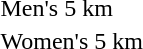<table>
<tr>
<td>Men's 5 km</td>
<td></td>
<td></td>
<td></td>
</tr>
<tr>
<td>Women's 5 km</td>
<td></td>
<td></td>
<td></td>
</tr>
</table>
